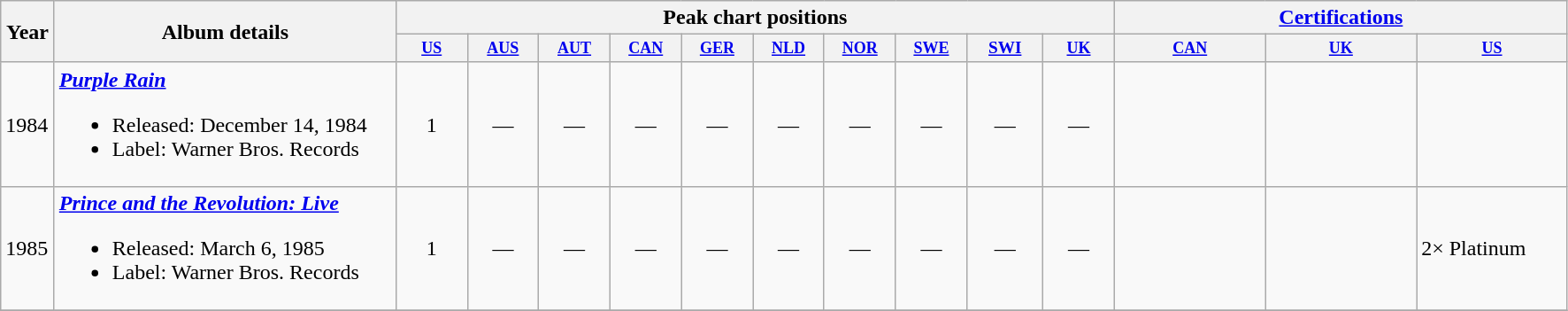<table class="wikitable">
<tr>
<th rowspan="2" width="33">Year</th>
<th rowspan="2" width="250">Album details</th>
<th colspan="10">Peak chart positions</th>
<th colspan="3"><a href='#'>Certifications</a></th>
</tr>
<tr>
<th style="width:4em;font-size:75%"><a href='#'>US</a><br></th>
<th style="width:4em;font-size:75%"><a href='#'>AUS</a><br></th>
<th style="width:4em;font-size:75%"><a href='#'>AUT</a><br></th>
<th style="width:4em;font-size:75%"><a href='#'>CAN</a><br></th>
<th style="width:4em;font-size:75%"><a href='#'>GER</a><br></th>
<th style="width:4em;font-size:75%"><a href='#'>NLD</a><br></th>
<th style="width:4em;font-size:75%"><a href='#'>NOR</a><br></th>
<th style="width:4em;font-size:75%"><a href='#'>SWE</a><br></th>
<th style="width:4em;font-size:80%"><a href='#'>SWI</a><br></th>
<th style="width:4em;font-size:75%"><a href='#'>UK</a><br></th>
<th style="width:9em;font-size:75%"><a href='#'>CAN</a><br></th>
<th style="width:9em;font-size:75%"><a href='#'>UK</a><br></th>
<th style="width:9em;font-size:75%"><a href='#'>US</a><br></th>
</tr>
<tr>
<td>1984</td>
<td align="left"><strong><em><a href='#'>Purple Rain</a></em></strong><br><ul><li>Released: December 14, 1984</li><li>Label: Warner Bros. Records</li></ul></td>
<td align="center">1<br></td>
<td align="center">—</td>
<td align="center">—</td>
<td align="center">—</td>
<td align="center">—</td>
<td align="center">—</td>
<td align="center">—</td>
<td align="center">—</td>
<td align="center">—</td>
<td align="center">—</td>
<td align="left"></td>
<td align="left"></td>
<td align="left"></td>
</tr>
<tr>
<td>1985</td>
<td align="left"><strong><em><a href='#'>Prince and the Revolution: Live</a></em></strong><br><ul><li>Released: March 6, 1985</li><li>Label: Warner Bros. Records</li></ul></td>
<td align="center">1<br></td>
<td align="center">—</td>
<td align="center">—</td>
<td align="center">—</td>
<td align="center">—</td>
<td align="center">—</td>
<td align="center">—</td>
<td align="center">—</td>
<td align="center">—</td>
<td align="center">—</td>
<td align="left"></td>
<td align="left"></td>
<td align="left">2× Platinum</td>
</tr>
<tr>
</tr>
</table>
